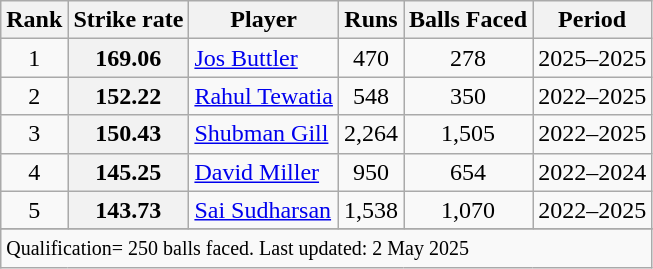<table class="wikitable sortable">
<tr>
<th scope=col>Rank</th>
<th scope=col>Strike rate</th>
<th scope=col>Player</th>
<th scope=col>Runs</th>
<th scope=col>Balls Faced</th>
<th scope=col>Period</th>
</tr>
<tr>
<td align=center>1</td>
<th scope=row style=text-align:center;>169.06</th>
<td><a href='#'>Jos Buttler</a></td>
<td align="center">470</td>
<td align="center">278</td>
<td>2025–2025</td>
</tr>
<tr>
<td align=center>2</td>
<th scope=row style=text-align:center;>152.22</th>
<td><a href='#'>Rahul Tewatia</a></td>
<td align="center">548</td>
<td align="center">350</td>
<td>2022–2025</td>
</tr>
<tr>
<td align=center>3</td>
<th scope=row style=text-align:center;>150.43</th>
<td><a href='#'>Shubman Gill</a></td>
<td align="center">2,264</td>
<td align="center">1,505</td>
<td>2022–2025</td>
</tr>
<tr>
<td align=center>4</td>
<th scope=row style=text-align:center;>145.25</th>
<td><a href='#'>David Miller</a></td>
<td align="center">950</td>
<td align="center">654</td>
<td>2022–2024</td>
</tr>
<tr>
<td align=center>5</td>
<th scope=row style=text-align:center;>143.73</th>
<td><a href='#'>Sai Sudharsan</a></td>
<td align="center">1,538</td>
<td align="center">1,070</td>
<td>2022–2025</td>
</tr>
<tr>
</tr>
<tr class=sortbottom>
<td colspan=6><small>Qualification= 250 balls faced. Last updated: 2 May 2025</small></td>
</tr>
</table>
